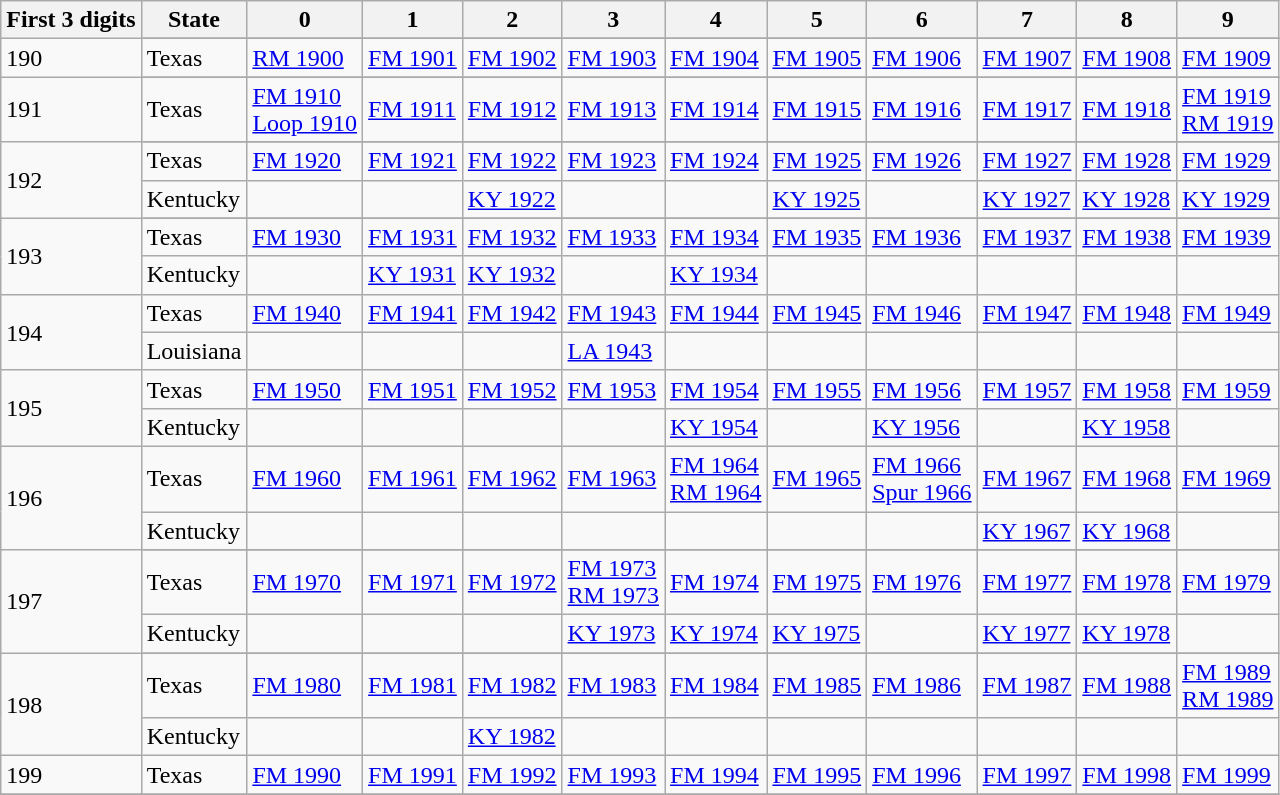<table class="wikitable">
<tr>
<th>First 3 digits</th>
<th>State</th>
<th>0</th>
<th>1</th>
<th>2</th>
<th>3</th>
<th>4</th>
<th>5</th>
<th>6</th>
<th>7</th>
<th>8</th>
<th>9</th>
</tr>
<tr id="190">
<td rowspan=2>190</td>
</tr>
<tr>
<td>Texas</td>
<td><a href='#'>RM 1900</a></td>
<td><a href='#'>FM 1901</a></td>
<td><a href='#'>FM 1902</a></td>
<td><a href='#'>FM 1903</a></td>
<td><a href='#'>FM 1904</a></td>
<td><a href='#'>FM 1905</a></td>
<td><a href='#'>FM 1906</a></td>
<td><a href='#'>FM 1907</a></td>
<td><a href='#'>FM 1908</a></td>
<td><a href='#'>FM 1909</a></td>
</tr>
<tr id="191">
<td rowspan=2>191</td>
</tr>
<tr>
<td>Texas</td>
<td><a href='#'>FM 1910</a><br><a href='#'>Loop 1910</a></td>
<td><a href='#'>FM 1911</a></td>
<td><a href='#'>FM 1912</a></td>
<td><a href='#'>FM 1913</a></td>
<td><a href='#'>FM 1914</a></td>
<td><a href='#'>FM 1915</a></td>
<td><a href='#'>FM 1916</a></td>
<td><a href='#'>FM 1917</a></td>
<td><a href='#'>FM 1918</a></td>
<td><a href='#'>FM 1919</a><br><a href='#'>RM 1919</a></td>
</tr>
<tr id="192">
<td rowspan=3>192</td>
</tr>
<tr>
<td>Texas</td>
<td><a href='#'>FM 1920</a></td>
<td><a href='#'>FM 1921</a></td>
<td><a href='#'>FM 1922</a></td>
<td><a href='#'>FM 1923</a></td>
<td><a href='#'>FM 1924</a></td>
<td><a href='#'>FM 1925</a></td>
<td><a href='#'>FM 1926</a></td>
<td><a href='#'>FM 1927</a></td>
<td><a href='#'>FM 1928</a></td>
<td><a href='#'>FM 1929</a></td>
</tr>
<tr>
<td>Kentucky</td>
<td></td>
<td></td>
<td><a href='#'>KY 1922</a></td>
<td></td>
<td></td>
<td><a href='#'>KY 1925</a></td>
<td></td>
<td><a href='#'>KY 1927</a></td>
<td><a href='#'>KY 1928</a></td>
<td><a href='#'>KY 1929</a></td>
</tr>
<tr id="193">
<td rowspan=3>193</td>
</tr>
<tr>
<td>Texas</td>
<td><a href='#'>FM 1930</a></td>
<td><a href='#'>FM 1931</a></td>
<td><a href='#'>FM 1932</a></td>
<td><a href='#'>FM 1933</a></td>
<td><a href='#'>FM 1934</a></td>
<td><a href='#'>FM 1935</a></td>
<td><a href='#'>FM 1936</a></td>
<td><a href='#'>FM 1937</a></td>
<td><a href='#'>FM 1938</a></td>
<td><a href='#'>FM 1939</a></td>
</tr>
<tr>
<td>Kentucky</td>
<td></td>
<td><a href='#'>KY 1931</a></td>
<td><a href='#'>KY 1932</a></td>
<td></td>
<td><a href='#'>KY 1934</a></td>
<td></td>
<td></td>
<td></td>
<td></td>
<td></td>
</tr>
<tr id="194">
<td rowspan=2>194</td>
<td>Texas</td>
<td><a href='#'>FM 1940</a></td>
<td><a href='#'>FM 1941</a></td>
<td><a href='#'>FM 1942</a></td>
<td><a href='#'>FM 1943</a></td>
<td><a href='#'>FM 1944</a></td>
<td><a href='#'>FM 1945</a></td>
<td><a href='#'>FM 1946</a></td>
<td><a href='#'>FM 1947</a></td>
<td><a href='#'>FM 1948</a></td>
<td><a href='#'>FM 1949</a></td>
</tr>
<tr>
<td>Louisiana</td>
<td></td>
<td></td>
<td></td>
<td><a href='#'>LA 1943</a></td>
<td></td>
<td></td>
<td></td>
<td></td>
<td></td>
<td></td>
</tr>
<tr id="195">
<td rowspan=2>195</td>
<td>Texas</td>
<td><a href='#'>FM 1950</a></td>
<td><a href='#'>FM 1951</a></td>
<td><a href='#'>FM 1952</a></td>
<td><a href='#'>FM 1953</a></td>
<td><a href='#'>FM 1954</a></td>
<td><a href='#'>FM 1955</a></td>
<td><a href='#'>FM 1956</a></td>
<td><a href='#'>FM 1957</a></td>
<td><a href='#'>FM 1958</a></td>
<td><a href='#'>FM 1959</a></td>
</tr>
<tr>
<td>Kentucky</td>
<td></td>
<td></td>
<td></td>
<td></td>
<td><a href='#'>KY 1954</a></td>
<td></td>
<td><a href='#'>KY 1956</a></td>
<td></td>
<td><a href='#'>KY 1958</a></td>
<td></td>
</tr>
<tr id="196">
<td rowspan=2>196</td>
<td>Texas</td>
<td><a href='#'>FM 1960</a></td>
<td><a href='#'>FM 1961</a></td>
<td><a href='#'>FM 1962</a></td>
<td><a href='#'>FM 1963</a></td>
<td><a href='#'>FM 1964</a><br><a href='#'>RM 1964</a></td>
<td><a href='#'>FM 1965</a></td>
<td><a href='#'>FM 1966</a><br><a href='#'>Spur 1966</a></td>
<td><a href='#'>FM 1967</a></td>
<td><a href='#'>FM 1968</a></td>
<td><a href='#'>FM 1969</a></td>
</tr>
<tr>
<td>Kentucky</td>
<td></td>
<td></td>
<td></td>
<td></td>
<td></td>
<td></td>
<td></td>
<td><a href='#'>KY 1967</a></td>
<td><a href='#'>KY 1968</a></td>
<td></td>
</tr>
<tr id="197">
<td rowspan=3>197</td>
</tr>
<tr>
<td>Texas</td>
<td><a href='#'>FM 1970</a></td>
<td><a href='#'>FM 1971</a></td>
<td><a href='#'>FM 1972</a></td>
<td><a href='#'>FM 1973</a><br><a href='#'>RM 1973</a></td>
<td><a href='#'>FM 1974</a></td>
<td><a href='#'>FM 1975</a></td>
<td><a href='#'>FM 1976</a></td>
<td><a href='#'>FM 1977</a></td>
<td><a href='#'>FM 1978</a></td>
<td><a href='#'>FM 1979</a></td>
</tr>
<tr>
<td>Kentucky</td>
<td></td>
<td></td>
<td></td>
<td><a href='#'>KY 1973</a></td>
<td><a href='#'>KY 1974</a></td>
<td><a href='#'>KY 1975</a></td>
<td></td>
<td><a href='#'>KY 1977</a></td>
<td><a href='#'>KY 1978</a></td>
<td></td>
</tr>
<tr id="198">
<td rowspan=3>198</td>
</tr>
<tr>
<td>Texas</td>
<td><a href='#'>FM 1980</a></td>
<td><a href='#'>FM 1981</a></td>
<td><a href='#'>FM 1982</a></td>
<td><a href='#'>FM 1983</a></td>
<td><a href='#'>FM 1984</a></td>
<td><a href='#'>FM 1985</a></td>
<td><a href='#'>FM 1986</a></td>
<td><a href='#'>FM 1987</a></td>
<td><a href='#'>FM 1988</a></td>
<td><a href='#'>FM 1989</a><br><a href='#'>RM 1989</a></td>
</tr>
<tr>
<td>Kentucky</td>
<td></td>
<td></td>
<td><a href='#'>KY 1982</a></td>
<td></td>
<td></td>
<td></td>
<td></td>
<td></td>
<td></td>
<td></td>
</tr>
<tr id="199">
<td rowspan=1>199</td>
<td>Texas</td>
<td><a href='#'>FM 1990</a></td>
<td><a href='#'>FM 1991</a></td>
<td><a href='#'>FM 1992</a></td>
<td><a href='#'>FM 1993</a></td>
<td><a href='#'>FM 1994</a></td>
<td><a href='#'>FM 1995</a></td>
<td><a href='#'>FM 1996</a></td>
<td><a href='#'>FM 1997</a></td>
<td><a href='#'>FM 1998</a></td>
<td><a href='#'>FM 1999</a></td>
</tr>
<tr>
</tr>
</table>
